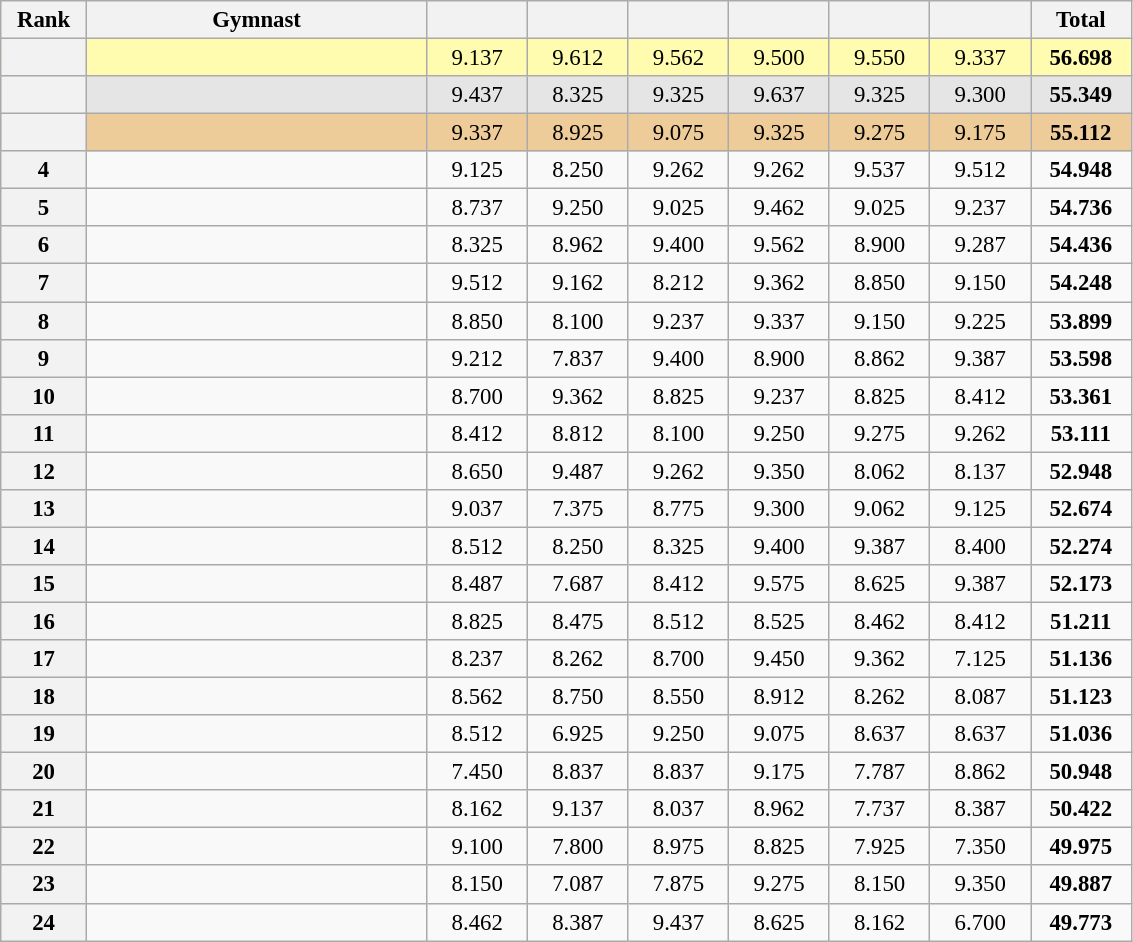<table class="wikitable sortable" style="text-align:center; font-size:95%">
<tr>
<th scope="col" style="width:50px;">Rank</th>
<th scope="col" style="width:220px;">Gymnast</th>
<th scope="col" style="width:60px;"></th>
<th scope="col" style="width:60px;"></th>
<th scope="col" style="width:60px;"></th>
<th scope="col" style="width:60px;"></th>
<th scope="col" style="width:60px;"></th>
<th scope="col" style="width:60px;"></th>
<th scope="col" style="width:60px;">Total</th>
</tr>
<tr style="background:#fffcaf;">
<th scope=row style="text-align:center"></th>
<td align=left></td>
<td>9.137</td>
<td>9.612</td>
<td>9.562</td>
<td>9.500</td>
<td>9.550</td>
<td>9.337</td>
<td><strong>56.698</strong></td>
</tr>
<tr style="background:#e5e5e5;">
<th scope=row style="text-align:center"></th>
<td align=left></td>
<td>9.437</td>
<td>8.325</td>
<td>9.325</td>
<td>9.637</td>
<td>9.325</td>
<td>9.300</td>
<td><strong>55.349</strong></td>
</tr>
<tr style="background:#ec9;">
<th scope=row style="text-align:center"></th>
<td align=left></td>
<td>9.337</td>
<td>8.925</td>
<td>9.075</td>
<td>9.325</td>
<td>9.275</td>
<td>9.175</td>
<td><strong>55.112</strong></td>
</tr>
<tr>
<th scope=row style="text-align:center">4</th>
<td align=left></td>
<td>9.125</td>
<td>8.250</td>
<td>9.262</td>
<td>9.262</td>
<td>9.537</td>
<td>9.512</td>
<td><strong>54.948</strong></td>
</tr>
<tr>
<th scope=row style="text-align:center">5</th>
<td align=left></td>
<td>8.737</td>
<td>9.250</td>
<td>9.025</td>
<td>9.462</td>
<td>9.025</td>
<td>9.237</td>
<td><strong>54.736</strong></td>
</tr>
<tr>
<th scope=row style="text-align:center">6</th>
<td align=left></td>
<td>8.325</td>
<td>8.962</td>
<td>9.400</td>
<td>9.562</td>
<td>8.900</td>
<td>9.287</td>
<td><strong>54.436</strong></td>
</tr>
<tr>
<th scope=row style="text-align:center">7</th>
<td align=left></td>
<td>9.512</td>
<td>9.162</td>
<td>8.212</td>
<td>9.362</td>
<td>8.850</td>
<td>9.150</td>
<td><strong>54.248</strong></td>
</tr>
<tr>
<th scope=row style="text-align:center">8</th>
<td align=left></td>
<td>8.850</td>
<td>8.100</td>
<td>9.237</td>
<td>9.337</td>
<td>9.150</td>
<td>9.225</td>
<td><strong>53.899</strong></td>
</tr>
<tr>
<th scope=row style="text-align:center">9</th>
<td align=left></td>
<td>9.212</td>
<td>7.837</td>
<td>9.400</td>
<td>8.900</td>
<td>8.862</td>
<td>9.387</td>
<td><strong>53.598</strong></td>
</tr>
<tr>
<th scope=row style="text-align:center">10</th>
<td align=left></td>
<td>8.700</td>
<td>9.362</td>
<td>8.825</td>
<td>9.237</td>
<td>8.825</td>
<td>8.412</td>
<td><strong>53.361</strong></td>
</tr>
<tr>
<th scope=row style="text-align:center">11</th>
<td align=left></td>
<td>8.412</td>
<td>8.812</td>
<td>8.100</td>
<td>9.250</td>
<td>9.275</td>
<td>9.262</td>
<td><strong>53.111</strong></td>
</tr>
<tr>
<th scope=row style="text-align:center">12</th>
<td align=left></td>
<td>8.650</td>
<td>9.487</td>
<td>9.262</td>
<td>9.350</td>
<td>8.062</td>
<td>8.137</td>
<td><strong>52.948</strong></td>
</tr>
<tr>
<th scope=row style="text-align:center">13</th>
<td align=left></td>
<td>9.037</td>
<td>7.375</td>
<td>8.775</td>
<td>9.300</td>
<td>9.062</td>
<td>9.125</td>
<td><strong>52.674</strong></td>
</tr>
<tr>
<th scope=row style="text-align:center">14</th>
<td align=left></td>
<td>8.512</td>
<td>8.250</td>
<td>8.325</td>
<td>9.400</td>
<td>9.387</td>
<td>8.400</td>
<td><strong>52.274</strong></td>
</tr>
<tr>
<th scope=row style="text-align:center">15</th>
<td align=left></td>
<td>8.487</td>
<td>7.687</td>
<td>8.412</td>
<td>9.575</td>
<td>8.625</td>
<td>9.387</td>
<td><strong>52.173</strong></td>
</tr>
<tr>
<th scope=row style="text-align:center">16</th>
<td align=left></td>
<td>8.825</td>
<td>8.475</td>
<td>8.512</td>
<td>8.525</td>
<td>8.462</td>
<td>8.412</td>
<td><strong>51.211</strong></td>
</tr>
<tr>
<th scope=row style="text-align:center">17</th>
<td align=left></td>
<td>8.237</td>
<td>8.262</td>
<td>8.700</td>
<td>9.450</td>
<td>9.362</td>
<td>7.125</td>
<td><strong>51.136</strong></td>
</tr>
<tr>
<th scope=row style="text-align:center">18</th>
<td align=left></td>
<td>8.562</td>
<td>8.750</td>
<td>8.550</td>
<td>8.912</td>
<td>8.262</td>
<td>8.087</td>
<td><strong>51.123</strong></td>
</tr>
<tr>
<th scope=row style="text-align:center">19</th>
<td align=left></td>
<td>8.512</td>
<td>6.925</td>
<td>9.250</td>
<td>9.075</td>
<td>8.637</td>
<td>8.637</td>
<td><strong>51.036</strong></td>
</tr>
<tr>
<th scope=row style="text-align:center">20</th>
<td align=left></td>
<td>7.450</td>
<td>8.837</td>
<td>8.837</td>
<td>9.175</td>
<td>7.787</td>
<td>8.862</td>
<td><strong>50.948</strong></td>
</tr>
<tr>
<th scope=row style="text-align:center">21</th>
<td align=left></td>
<td>8.162</td>
<td>9.137</td>
<td>8.037</td>
<td>8.962</td>
<td>7.737</td>
<td>8.387</td>
<td><strong>50.422</strong></td>
</tr>
<tr>
<th scope=row style="text-align:center">22</th>
<td align=left></td>
<td>9.100</td>
<td>7.800</td>
<td>8.975</td>
<td>8.825</td>
<td>7.925</td>
<td>7.350</td>
<td><strong>49.975</strong></td>
</tr>
<tr>
<th scope=row style="text-align:center">23</th>
<td align=left></td>
<td>8.150</td>
<td>7.087</td>
<td>7.875</td>
<td>9.275</td>
<td>8.150</td>
<td>9.350</td>
<td><strong>49.887</strong></td>
</tr>
<tr>
<th scope=row style="text-align:center">24</th>
<td align=left></td>
<td>8.462</td>
<td>8.387</td>
<td>9.437</td>
<td>8.625</td>
<td>8.162</td>
<td>6.700</td>
<td><strong>49.773</strong></td>
</tr>
</table>
